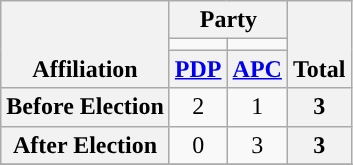<table class=wikitable style="text-align:center">
<tr style="vertical-align:bottom;">
<th rowspan=3>Affiliation</th>
<th colspan=2>Party</th>
<th rowspan=3>Total</th>
</tr>
<tr>
<td style="background-color:"></td>
<td style="background-color:"></td>
</tr>
<tr>
<th><a href='#'>PDP</a></th>
<th><a href='#'>APC</a></th>
</tr>
<tr>
<th>Before Election</th>
<td>2</td>
<td>1</td>
<th>3</th>
</tr>
<tr>
<th>After Election</th>
<td>0</td>
<td>3</td>
<th>3</th>
</tr>
<tr>
</tr>
</table>
